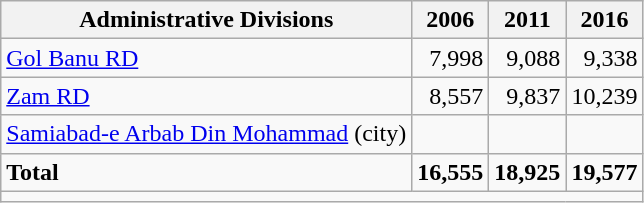<table class="wikitable">
<tr>
<th>Administrative Divisions</th>
<th>2006</th>
<th>2011</th>
<th>2016</th>
</tr>
<tr>
<td><a href='#'>Gol Banu RD</a></td>
<td style="text-align: right;">7,998</td>
<td style="text-align: right;">9,088</td>
<td style="text-align: right;">9,338</td>
</tr>
<tr>
<td><a href='#'>Zam RD</a></td>
<td style="text-align: right;">8,557</td>
<td style="text-align: right;">9,837</td>
<td style="text-align: right;">10,239</td>
</tr>
<tr>
<td><a href='#'>Samiabad-e Arbab Din Mohammad</a> (city)</td>
<td style="text-align: right;"></td>
<td style="text-align: right;"></td>
<td style="text-align: right;"></td>
</tr>
<tr>
<td><strong>Total</strong></td>
<td style="text-align: right;"><strong>16,555</strong></td>
<td style="text-align: right;"><strong>18,925</strong></td>
<td style="text-align: right;"><strong>19,577</strong></td>
</tr>
<tr>
<td colspan=4></td>
</tr>
</table>
